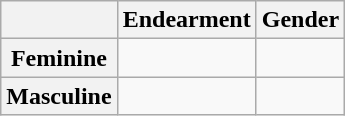<table class=wikitable>
<tr>
<th></th>
<th>Endearment</th>
<th>Gender</th>
</tr>
<tr align=center>
<th>Feminine</th>
<td></td>
<td></td>
</tr>
<tr align=center>
<th>Masculine</th>
<td></td>
<td></td>
</tr>
</table>
